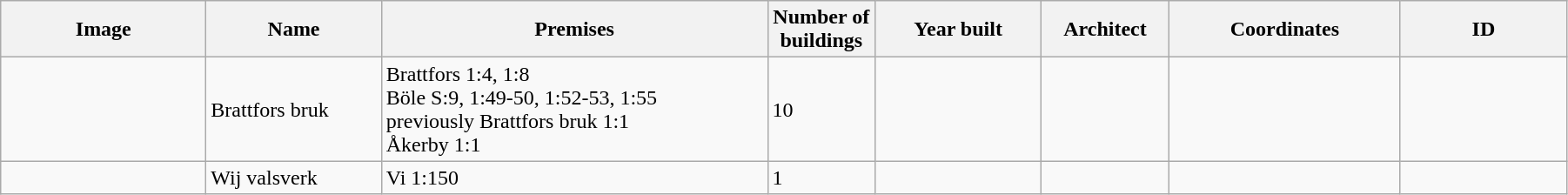<table class="wikitable" width="95%">
<tr>
<th width="150">Image</th>
<th>Name</th>
<th>Premises</th>
<th width="75">Number of<br>buildings</th>
<th width="120">Year built</th>
<th>Architect</th>
<th width="170">Coordinates</th>
<th width="120">ID</th>
</tr>
<tr>
<td></td>
<td Brattfors, Ockelbo Municipality>Brattfors bruk</td>
<td>Brattfors 1:4, 1:8<br>Böle S:9, 1:49-50, 1:52-53, 1:55<br>previously Brattfors bruk 1:1<br>Åkerby 1:1</td>
<td>10</td>
<td></td>
<td></td>
<td></td>
<td></td>
</tr>
<tr>
<td></td>
<td Vi, Ockelbo Municipality>Wij valsverk</td>
<td>Vi 1:150</td>
<td>1</td>
<td></td>
<td></td>
<td></td>
<td></td>
</tr>
</table>
